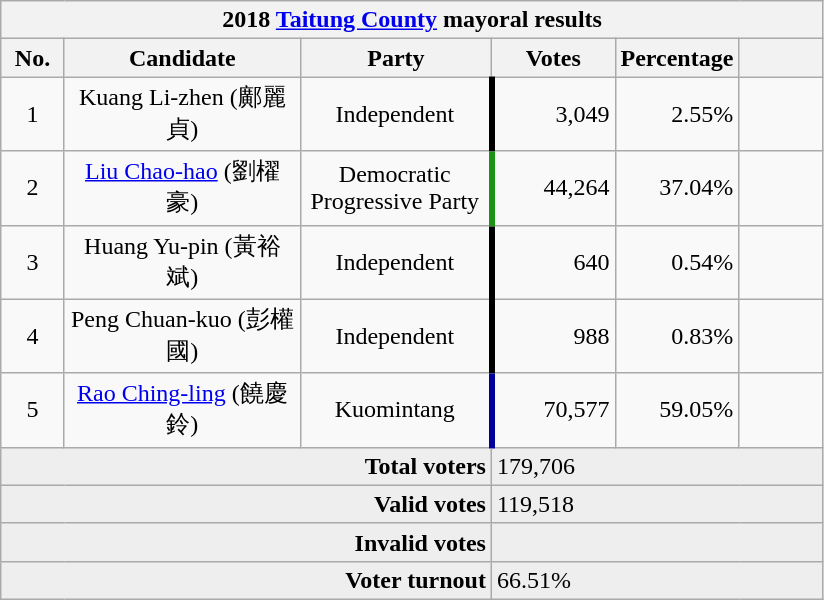<table class="wikitable collapsible" style="text-align:center">
<tr>
<th colspan="6">2018 <a href='#'>Taitung County</a> mayoral results</th>
</tr>
<tr>
<th width=35>No.</th>
<th width=150>Candidate</th>
<th width=120>Party</th>
<th width=75>Votes</th>
<th width=75>Percentage</th>
<th width=49></th>
</tr>
<tr>
<td>1</td>
<td>Kuang Li-zhen (鄺麗貞)</td>
<td> Independent</td>
<td style="border-left:4px solid #000000;" align="right">3,049</td>
<td align="right">2.55%</td>
<td align="center"></td>
</tr>
<tr>
<td>2</td>
<td><a href='#'>Liu Chao-hao</a> (劉櫂豪)</td>
<td> Democratic Progressive Party</td>
<td style="border-left:4px solid #1B9413;" align="right">44,264</td>
<td align="right">37.04%</td>
<td align="center"></td>
</tr>
<tr>
<td>3</td>
<td>Huang Yu-pin (黃裕斌)</td>
<td> Independent</td>
<td style="border-left:4px solid #000000;" align="right">640</td>
<td align="right">0.54%</td>
<td align="center"></td>
</tr>
<tr>
<td>4</td>
<td>Peng Chuan-kuo (彭權國)</td>
<td> Independent</td>
<td style="border-left:4px solid #000000;" align="right">988</td>
<td align="right">0.83%</td>
<td align="center"></td>
</tr>
<tr>
<td>5</td>
<td><a href='#'>Rao Ching-ling</a> (饒慶鈴)</td>
<td> Kuomintang</td>
<td style="border-left:4px solid #000099;" align="right">70,577</td>
<td align="right">59.05%</td>
<td align="center"></td>
</tr>
<tr bgcolor=EEEEEE>
<td colspan="3" align="right"><strong>Total voters</strong></td>
<td colspan="3" align="left">179,706</td>
</tr>
<tr bgcolor=EEEEEE>
<td colspan="3" align="right"><strong>Valid votes</strong></td>
<td colspan="3" align="left">119,518</td>
</tr>
<tr bgcolor=EEEEEE>
<td colspan="3" align="right"><strong>Invalid votes</strong></td>
<td colspan="3" align="left"></td>
</tr>
<tr bgcolor=EEEEEE>
<td colspan="3" align="right"><strong>Voter turnout</strong></td>
<td colspan="3" align="left">66.51%</td>
</tr>
</table>
